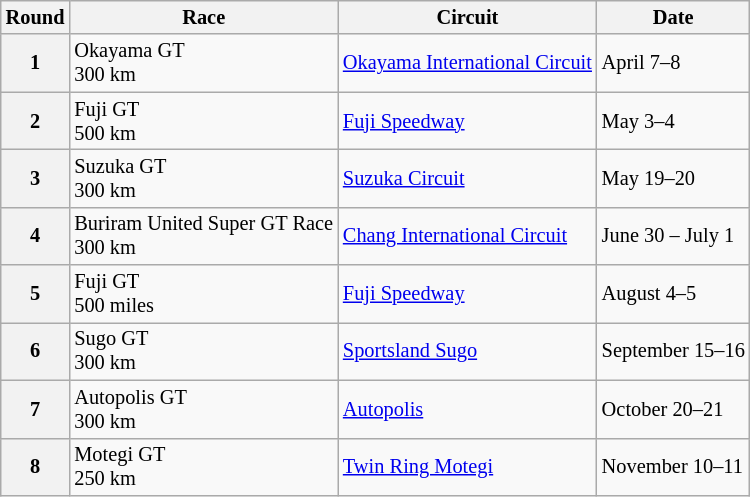<table class="wikitable" style="font-size: 85%;">
<tr>
<th>Round</th>
<th>Race</th>
<th>Circuit</th>
<th>Date</th>
</tr>
<tr>
<th>1</th>
<td>Okayama GT<br>300 km</td>
<td> <a href='#'>Okayama International Circuit</a></td>
<td>April 7–8</td>
</tr>
<tr>
<th>2</th>
<td>Fuji GT <br>500 km</td>
<td> <a href='#'>Fuji Speedway</a></td>
<td>May 3–4</td>
</tr>
<tr>
<th>3</th>
<td>Suzuka GT <br>300 km</td>
<td> <a href='#'>Suzuka Circuit</a></td>
<td>May 19–20</td>
</tr>
<tr>
<th>4</th>
<td>Buriram United Super GT Race<br>300 km</td>
<td> <a href='#'>Chang International Circuit</a></td>
<td>June 30 – July 1</td>
</tr>
<tr>
<th>5</th>
<td>Fuji GT <br>500 miles</td>
<td> <a href='#'>Fuji Speedway</a></td>
<td>August 4–5</td>
</tr>
<tr>
<th>6</th>
<td>Sugo GT <br>300 km</td>
<td> <a href='#'>Sportsland Sugo</a></td>
<td>September 15–16</td>
</tr>
<tr>
<th>7</th>
<td>Autopolis GT<br>300 km</td>
<td> <a href='#'>Autopolis</a></td>
<td>October 20–21</td>
</tr>
<tr>
<th>8</th>
<td>Motegi GT<br>250 km</td>
<td> <a href='#'>Twin Ring Motegi</a></td>
<td>November 10–11</td>
</tr>
</table>
